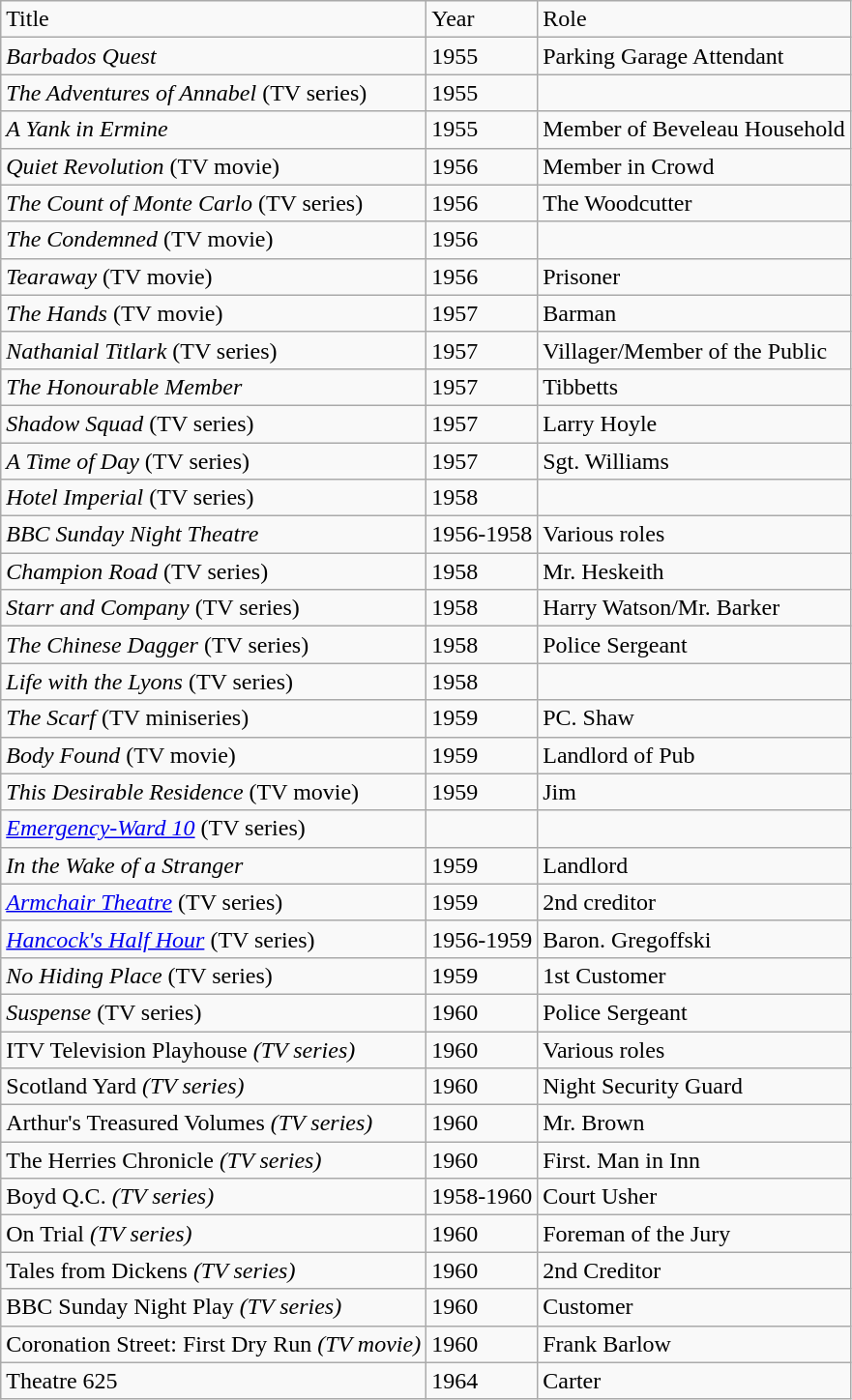<table class="wikitable">
<tr>
<td>Title</td>
<td>Year</td>
<td>Role</td>
</tr>
<tr>
<td><em>Barbados Quest</em></td>
<td>1955</td>
<td>Parking Garage Attendant</td>
</tr>
<tr>
<td><em>The Adventures of Annabel</em> (TV series)</td>
<td>1955</td>
</tr>
<tr>
<td><em>A Yank in Ermine</em></td>
<td>1955</td>
<td>Member of Beveleau Household</td>
</tr>
<tr>
<td><em>Quiet Revolution</em> (TV movie)</td>
<td>1956</td>
<td>Member in Crowd</td>
</tr>
<tr>
<td><em>The Count of Monte Carlo</em> (TV series)</td>
<td>1956</td>
<td>The Woodcutter</td>
</tr>
<tr>
<td><em>The Condemned</em> (TV movie)</td>
<td>1956</td>
<td></td>
</tr>
<tr>
<td><em>Tearaway</em> (TV movie)</td>
<td>1956</td>
<td>Prisoner</td>
</tr>
<tr>
<td><em>The Hands</em> (TV movie)</td>
<td>1957</td>
<td>Barman</td>
</tr>
<tr>
<td><em>Nathanial Titlark</em> (TV series)</td>
<td>1957</td>
<td>Villager/Member of the Public</td>
</tr>
<tr>
<td><em>The Honourable Member</em></td>
<td>1957</td>
<td>Tibbetts</td>
</tr>
<tr>
<td><em>Shadow Squad</em> (TV series)</td>
<td>1957</td>
<td>Larry Hoyle</td>
</tr>
<tr>
<td><em>A Time of Day</em> (TV series)</td>
<td>1957</td>
<td>Sgt. Williams</td>
</tr>
<tr>
<td><em>Hotel Imperial</em> (TV series)</td>
<td>1958</td>
<td></td>
</tr>
<tr>
<td><em>BBC Sunday Night Theatre</em></td>
<td>1956-1958</td>
<td>Various roles</td>
</tr>
<tr>
<td><em>Champion Road</em> (TV series)</td>
<td>1958</td>
<td>Mr. Heskeith</td>
</tr>
<tr>
<td><em>Starr and Company</em> (TV series)</td>
<td>1958</td>
<td>Harry Watson/Mr. Barker</td>
</tr>
<tr>
<td><em>The Chinese Dagger</em> (TV series)</td>
<td>1958</td>
<td>Police Sergeant</td>
</tr>
<tr>
<td><em>Life with the Lyons</em> (TV series)</td>
<td>1958</td>
</tr>
<tr>
<td><em>The Scarf</em> (TV miniseries)</td>
<td>1959</td>
<td>PC. Shaw</td>
</tr>
<tr>
<td><em>Body Found</em> (TV movie)</td>
<td>1959</td>
<td>Landlord of Pub</td>
</tr>
<tr>
<td><em>This  Desirable Residence</em> (TV movie)</td>
<td>1959</td>
<td>Jim</td>
</tr>
<tr>
<td><em><a href='#'>Emergency-Ward 10</a></em> (TV series)</td>
<td></td>
</tr>
<tr>
<td><em>In the Wake of a Stranger</em></td>
<td>1959</td>
<td>Landlord</td>
</tr>
<tr>
<td><em><a href='#'>Armchair Theatre</a></em> (TV series)</td>
<td>1959</td>
<td>2nd creditor</td>
</tr>
<tr>
<td><em><a href='#'>Hancock's Half Hour</a></em> (TV series)</td>
<td>1956-1959</td>
<td>Baron. Gregoffski</td>
</tr>
<tr>
<td><em>No Hiding Place</em> (TV series)</td>
<td>1959</td>
<td>1st Customer</td>
</tr>
<tr>
<td><em>Suspense</em> (TV series)</td>
<td>1960</td>
<td>Police Sergeant</td>
</tr>
<tr>
<td>ITV Television Playhouse<em> (TV series)</td>
<td>1960</td>
<td>Various roles</td>
</tr>
<tr>
<td></em>Scotland Yard<em> (TV series)</td>
<td>1960</td>
<td>Night Security Guard</td>
</tr>
<tr>
<td></em>Arthur's Treasured Volumes<em> (TV series)</td>
<td>1960</td>
<td>Mr. Brown</td>
</tr>
<tr>
<td></em>The Herries Chronicle<em> (TV series)</td>
<td>1960</td>
<td>First. Man in Inn</td>
</tr>
<tr>
<td></em>Boyd Q.C.<em> (TV series)</td>
<td>1958-1960</td>
<td>Court Usher</td>
</tr>
<tr>
<td></em>On Trial<em> (TV series)</td>
<td>1960</td>
<td>Foreman of the Jury</td>
</tr>
<tr>
<td></em>Tales from Dickens<em> (TV series)</td>
<td>1960</td>
<td>2nd  Creditor</td>
</tr>
<tr>
<td></em>BBC Sunday Night Play<em> (TV series)</td>
<td>1960</td>
<td>Customer</td>
</tr>
<tr>
<td></em>Coronation Street: First Dry Run<em> (TV movie)</td>
<td>1960</td>
<td>Frank Barlow</td>
</tr>
<tr>
<td></em>Theatre 625<em></td>
<td>1964</td>
<td>Carter</td>
</tr>
</table>
